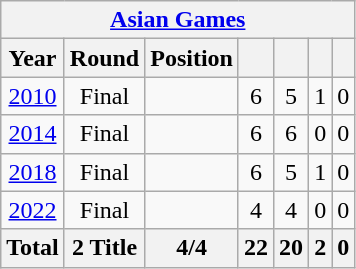<table class="wikitable" style="text-align: center;">
<tr>
<th colspan=7><a href='#'>Asian Games</a></th>
</tr>
<tr>
<th>Year</th>
<th>Round</th>
<th>Position</th>
<th></th>
<th></th>
<th></th>
<th></th>
</tr>
<tr>
<td> <a href='#'>2010</a></td>
<td>Final</td>
<td></td>
<td>6</td>
<td>5</td>
<td>1</td>
<td>0</td>
</tr>
<tr>
<td> <a href='#'>2014</a></td>
<td>Final</td>
<td></td>
<td>6</td>
<td>6</td>
<td>0</td>
<td>0</td>
</tr>
<tr>
<td> <a href='#'>2018</a></td>
<td>Final</td>
<td></td>
<td>6</td>
<td>5</td>
<td>1</td>
<td>0</td>
</tr>
<tr>
<td> <a href='#'>2022</a></td>
<td>Final</td>
<td></td>
<td>4</td>
<td>4</td>
<td>0</td>
<td>0</td>
</tr>
<tr>
<th>Total</th>
<th>2 Title</th>
<th>4/4</th>
<th>22</th>
<th>20</th>
<th>2</th>
<th>0</th>
</tr>
</table>
